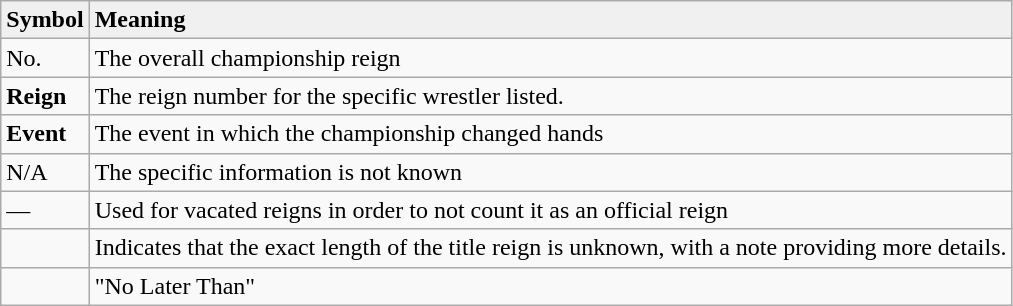<table class="wikitable">
<tr>
<td style="background: #f0f0f0;"><strong>Symbol</strong></td>
<td style="background: #f0f0f0;"><strong>Meaning</strong></td>
</tr>
<tr>
<td>No.</td>
<td>The overall championship reign</td>
</tr>
<tr>
<td><strong>Reign</strong></td>
<td>The reign number for the specific wrestler listed.</td>
</tr>
<tr>
<td><strong>Event</strong></td>
<td>The event in which the championship changed hands</td>
</tr>
<tr>
<td>N/A</td>
<td>The specific information is not known</td>
</tr>
<tr>
<td>—</td>
<td>Used for vacated reigns in order to not count it as an official reign</td>
</tr>
<tr>
<td></td>
<td>Indicates that the exact length of the title reign is unknown, with a note providing more details.</td>
</tr>
<tr>
<td></td>
<td>"No Later Than"</td>
</tr>
</table>
